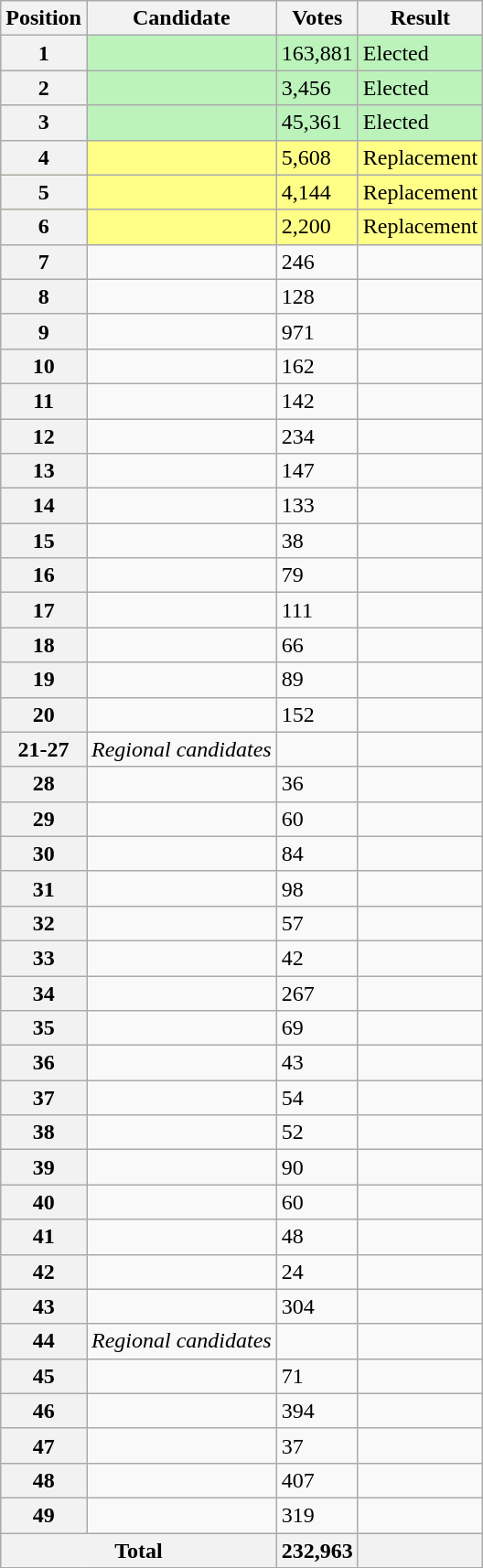<table class="wikitable sortable col3right">
<tr>
<th scope="col">Position</th>
<th scope="col">Candidate</th>
<th scope="col">Votes</th>
<th scope="col">Result</th>
</tr>
<tr bgcolor=bbf3bb>
<th scope="row">1</th>
<td></td>
<td>163,881</td>
<td>Elected</td>
</tr>
<tr bgcolor=bbf3bb>
<th scope="row">2</th>
<td></td>
<td>3,456</td>
<td>Elected</td>
</tr>
<tr bgcolor=bbf3bb>
<th scope="row">3</th>
<td></td>
<td>45,361</td>
<td>Elected</td>
</tr>
<tr bgcolor=#FF8>
<th scope="row">4</th>
<td></td>
<td>5,608</td>
<td>Replacement</td>
</tr>
<tr bgcolor=#FF8>
<th scope="row">5</th>
<td></td>
<td>4,144</td>
<td>Replacement</td>
</tr>
<tr bgcolor=#FF8>
<th scope="row">6</th>
<td></td>
<td>2,200</td>
<td>Replacement</td>
</tr>
<tr>
<th scope="row">7</th>
<td></td>
<td>246</td>
<td></td>
</tr>
<tr>
<th scope="row">8</th>
<td></td>
<td>128</td>
<td></td>
</tr>
<tr>
<th scope="row">9</th>
<td></td>
<td>971</td>
<td></td>
</tr>
<tr>
<th scope="row">10</th>
<td></td>
<td>162</td>
<td></td>
</tr>
<tr>
<th scope="row">11</th>
<td></td>
<td>142</td>
<td></td>
</tr>
<tr>
<th scope="row">12</th>
<td></td>
<td>234</td>
<td></td>
</tr>
<tr>
<th scope="row">13</th>
<td></td>
<td>147</td>
<td></td>
</tr>
<tr>
<th scope="row">14</th>
<td></td>
<td>133</td>
<td></td>
</tr>
<tr>
<th scope="row">15</th>
<td></td>
<td>38</td>
<td></td>
</tr>
<tr>
<th scope="row">16</th>
<td></td>
<td>79</td>
<td></td>
</tr>
<tr>
<th scope="row">17</th>
<td></td>
<td>111</td>
<td></td>
</tr>
<tr>
<th scope="row">18</th>
<td></td>
<td>66</td>
<td></td>
</tr>
<tr>
<th scope="row">19</th>
<td></td>
<td>89</td>
<td></td>
</tr>
<tr>
<th scope="row">20</th>
<td></td>
<td>152</td>
<td></td>
</tr>
<tr>
<th scope="row">21-27</th>
<td><em>Regional candidates</em></td>
<td align="right"></td>
<td></td>
</tr>
<tr>
<th scope="row">28</th>
<td></td>
<td>36</td>
<td></td>
</tr>
<tr>
<th scope="row">29</th>
<td></td>
<td>60</td>
<td></td>
</tr>
<tr>
<th scope="row">30</th>
<td></td>
<td>84</td>
<td></td>
</tr>
<tr>
<th scope="row">31</th>
<td></td>
<td>98</td>
<td></td>
</tr>
<tr>
<th scope="row">32</th>
<td></td>
<td>57</td>
<td></td>
</tr>
<tr>
<th scope="row">33</th>
<td></td>
<td>42</td>
<td></td>
</tr>
<tr>
<th scope="row">34</th>
<td></td>
<td>267</td>
<td></td>
</tr>
<tr>
<th scope="row">35</th>
<td></td>
<td>69</td>
<td></td>
</tr>
<tr>
<th scope="row">36</th>
<td></td>
<td>43</td>
<td></td>
</tr>
<tr>
<th scope="row">37</th>
<td></td>
<td>54</td>
<td></td>
</tr>
<tr>
<th scope="row">38</th>
<td></td>
<td>52</td>
<td></td>
</tr>
<tr>
<th scope="row">39</th>
<td></td>
<td>90</td>
<td></td>
</tr>
<tr>
<th scope="row">40</th>
<td></td>
<td>60</td>
<td></td>
</tr>
<tr>
<th scope="row">41</th>
<td></td>
<td>48</td>
<td></td>
</tr>
<tr>
<th scope="row">42</th>
<td></td>
<td>24</td>
<td></td>
</tr>
<tr>
<th scope="row">43</th>
<td></td>
<td>304</td>
<td></td>
</tr>
<tr>
<th scope="row">44</th>
<td><em>Regional candidates</em></td>
<td align="right"></td>
<td></td>
</tr>
<tr>
<th scope="row">45</th>
<td></td>
<td>71</td>
<td></td>
</tr>
<tr>
<th scope="row">46</th>
<td></td>
<td>394</td>
<td></td>
</tr>
<tr>
<th scope="row">47</th>
<td></td>
<td>37</td>
<td></td>
</tr>
<tr>
<th scope="row">48</th>
<td></td>
<td>407</td>
<td></td>
</tr>
<tr>
<th scope="row">49</th>
<td></td>
<td>319</td>
<td></td>
</tr>
<tr class=sortbottom>
<th scope="row" colspan="2">Total</th>
<th style="text-align:right">232,963</th>
<th></th>
</tr>
</table>
